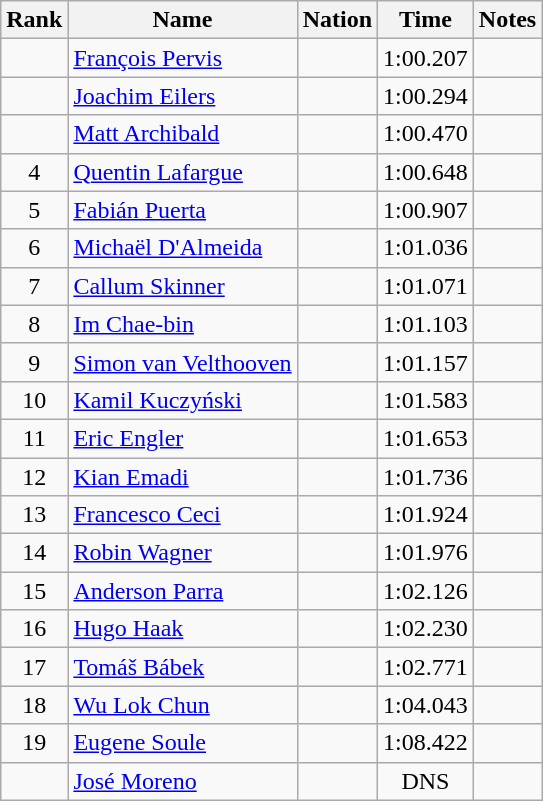<table class="wikitable sortable" style="text-align:center">
<tr>
<th>Rank</th>
<th>Name</th>
<th>Nation</th>
<th>Time</th>
<th>Notes</th>
</tr>
<tr>
<td></td>
<td align=left><a href='#'>François Pervis</a></td>
<td align=left></td>
<td>1:00.207</td>
<td></td>
</tr>
<tr>
<td></td>
<td align=left><a href='#'>Joachim Eilers</a></td>
<td align=left></td>
<td>1:00.294</td>
<td></td>
</tr>
<tr>
<td></td>
<td align=left><a href='#'>Matt Archibald</a></td>
<td align=left></td>
<td>1:00.470</td>
<td></td>
</tr>
<tr>
<td>4</td>
<td align=left><a href='#'>Quentin Lafargue</a></td>
<td align=left></td>
<td>1:00.648</td>
<td></td>
</tr>
<tr>
<td>5</td>
<td align=left><a href='#'>Fabián Puerta</a></td>
<td align=left></td>
<td>1:00.907</td>
<td></td>
</tr>
<tr>
<td>6</td>
<td align=left><a href='#'>Michaël D'Almeida</a></td>
<td align=left></td>
<td>1:01.036</td>
<td></td>
</tr>
<tr>
<td>7</td>
<td align=left><a href='#'>Callum Skinner</a></td>
<td align=left></td>
<td>1:01.071</td>
<td></td>
</tr>
<tr>
<td>8</td>
<td align=left><a href='#'>Im Chae-bin</a></td>
<td align=left></td>
<td>1:01.103</td>
<td></td>
</tr>
<tr>
<td>9</td>
<td align=left><a href='#'>Simon van Velthooven</a></td>
<td align=left></td>
<td>1:01.157</td>
<td></td>
</tr>
<tr>
<td>10</td>
<td align=left><a href='#'>Kamil Kuczyński</a></td>
<td align=left></td>
<td>1:01.583</td>
<td></td>
</tr>
<tr>
<td>11</td>
<td align=left><a href='#'>Eric Engler</a></td>
<td align=left></td>
<td>1:01.653</td>
<td></td>
</tr>
<tr>
<td>12</td>
<td align=left><a href='#'>Kian Emadi</a></td>
<td align=left></td>
<td>1:01.736</td>
<td></td>
</tr>
<tr>
<td>13</td>
<td align=left><a href='#'>Francesco Ceci</a></td>
<td align=left></td>
<td>1:01.924</td>
<td></td>
</tr>
<tr>
<td>14</td>
<td align=left><a href='#'>Robin Wagner</a></td>
<td align=left></td>
<td>1:01.976</td>
<td></td>
</tr>
<tr>
<td>15</td>
<td align=left><a href='#'>Anderson Parra</a></td>
<td align=left></td>
<td>1:02.126</td>
<td></td>
</tr>
<tr>
<td>16</td>
<td align=left><a href='#'>Hugo Haak</a></td>
<td align=left></td>
<td>1:02.230</td>
<td></td>
</tr>
<tr>
<td>17</td>
<td align=left><a href='#'>Tomáš Bábek</a></td>
<td align=left></td>
<td>1:02.771</td>
<td></td>
</tr>
<tr>
<td>18</td>
<td align=left><a href='#'>Wu Lok Chun</a></td>
<td align=left></td>
<td>1:04.043</td>
<td></td>
</tr>
<tr>
<td>19</td>
<td align=left><a href='#'>Eugene Soule</a></td>
<td align=left></td>
<td>1:08.422</td>
<td></td>
</tr>
<tr>
<td></td>
<td align=left><a href='#'>José Moreno</a></td>
<td align=left></td>
<td>DNS</td>
<td></td>
</tr>
</table>
